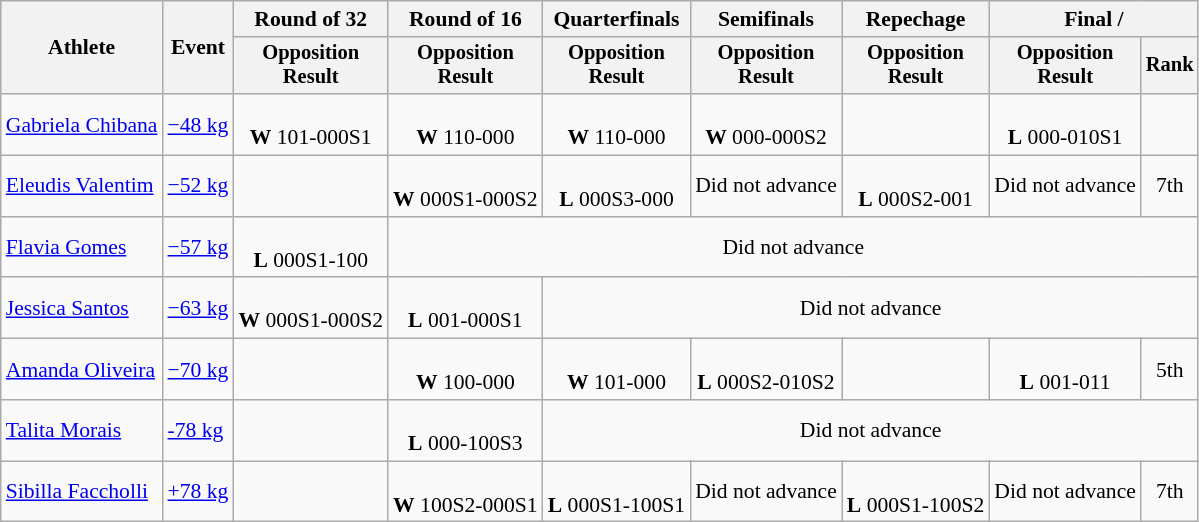<table class="wikitable" style="font-size:90%">
<tr>
<th rowspan=2>Athlete</th>
<th rowspan=2>Event</th>
<th>Round of 32</th>
<th>Round of 16</th>
<th>Quarterfinals</th>
<th>Semifinals</th>
<th>Repechage</th>
<th colspan=2>Final / </th>
</tr>
<tr style="font-size:95%">
<th>Opposition<br>Result</th>
<th>Opposition<br>Result</th>
<th>Opposition<br>Result</th>
<th>Opposition<br>Result</th>
<th>Opposition<br>Result</th>
<th>Opposition<br>Result</th>
<th>Rank</th>
</tr>
<tr align=center>
<td align=left><a href='#'>Gabriela Chibana</a></td>
<td align=left><a href='#'>−48 kg</a></td>
<td><br> <strong>W</strong> 101-000S1</td>
<td><br> <strong>W</strong> 110-000</td>
<td><br> <strong>W</strong> 110-000</td>
<td><br> <strong>W</strong> 000-000S2</td>
<td></td>
<td><br> <strong>L</strong> 000-010S1</td>
<td></td>
</tr>
<tr align=center>
<td align=left><a href='#'>Eleudis Valentim</a></td>
<td align=left><a href='#'>−52 kg</a></td>
<td></td>
<td><br> <strong>W</strong> 000S1-000S2</td>
<td><br> <strong>L</strong> 000S3-000</td>
<td>Did not advance</td>
<td><br> <strong>L</strong> 000S2-001</td>
<td>Did not advance</td>
<td>7th</td>
</tr>
<tr align=center>
<td align=left><a href='#'>Flavia Gomes</a></td>
<td align=left><a href='#'>−57 kg</a></td>
<td><br> <strong>L</strong> 000S1-100</td>
<td colspan=6>Did not advance</td>
</tr>
<tr align=center>
<td align=left><a href='#'>Jessica Santos</a></td>
<td align=left><a href='#'>−63 kg</a></td>
<td><br> <strong>W</strong> 000S1-000S2</td>
<td><br> <strong>L</strong> 001-000S1</td>
<td colspan=5>Did not advance</td>
</tr>
<tr align=center>
<td align=left><a href='#'>Amanda Oliveira</a></td>
<td align=left><a href='#'>−70 kg</a></td>
<td></td>
<td><br> <strong>W</strong> 100-000</td>
<td><br> <strong>W</strong> 101-000</td>
<td><br> <strong>L</strong> 000S2-010S2</td>
<td></td>
<td><br> <strong>L</strong> 001-011</td>
<td>5th</td>
</tr>
<tr align=center>
<td align=left><a href='#'>Talita Morais</a></td>
<td align=left><a href='#'>-78 kg</a></td>
<td></td>
<td><br> <strong>L</strong> 000-100S3</td>
<td colspan=5>Did not advance</td>
</tr>
<tr align=center>
<td align=left><a href='#'>Sibilla Faccholli</a></td>
<td align=left><a href='#'>+78 kg</a></td>
<td></td>
<td><br> <strong>W</strong> 100S2-000S1</td>
<td><br> <strong>L</strong> 000S1-100S1</td>
<td>Did not advance</td>
<td><br> <strong>L</strong> 000S1-100S2</td>
<td>Did not advance</td>
<td>7th</td>
</tr>
</table>
